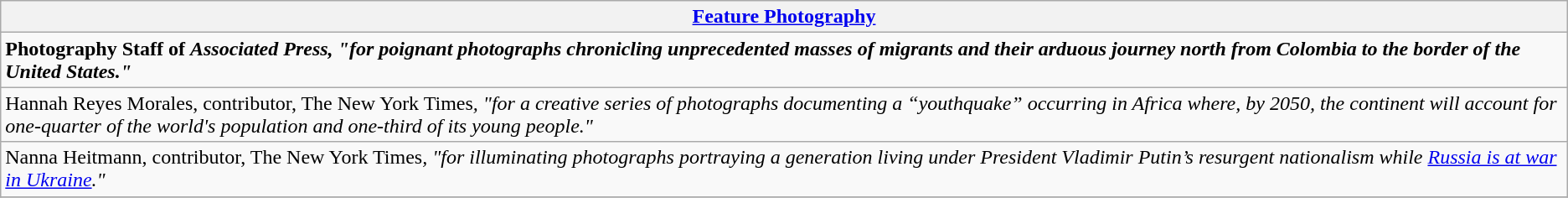<table class="wikitable" style="float:left; float:none;">
<tr>
<th><a href='#'>Feature Photography</a></th>
</tr>
<tr>
<td><strong>Photography Staff of <em>Associated Press<strong><em>, "for poignant photographs chronicling unprecedented masses of migrants and their arduous journey north from Colombia to the border of the United States."</td>
</tr>
<tr>
<td>Hannah Reyes Morales, contributor, </em>The New York Times<em>, "for a creative series of photographs documenting a “youthquake” occurring in Africa where, by 2050, the continent will account for one-quarter of the world's population and one-third of its young people."</td>
</tr>
<tr>
<td>Nanna Heitmann, contributor, </em>The New York Times<em>, "for illuminating photographs portraying a generation living under President Vladimir Putin’s resurgent nationalism while <a href='#'>Russia is at war in Ukraine</a>."</td>
</tr>
<tr>
</tr>
</table>
